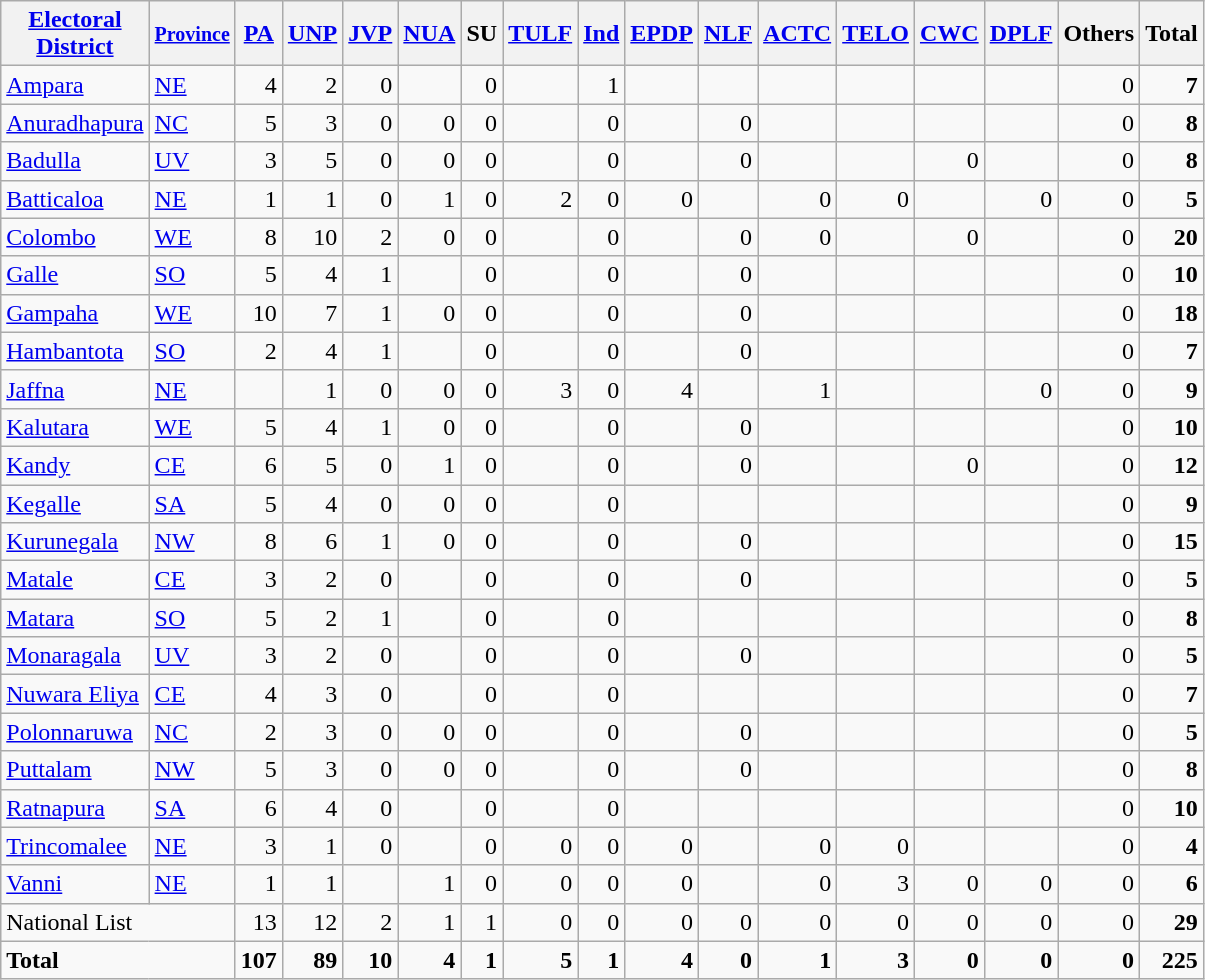<table class="wikitable sortable" border="1" style="text-align:right;">
<tr>
<th><a href='#'>Electoral<br>District</a></th>
<th><small><a href='#'>Province</a><br></small></th>
<th><a href='#'>PA</a><br></th>
<th><a href='#'>UNP</a><br></th>
<th><a href='#'>JVP</a><br></th>
<th><a href='#'>NUA</a><br></th>
<th>SU<br></th>
<th><a href='#'>TULF</a><br></th>
<th><a href='#'>Ind</a><br></th>
<th><a href='#'>EPDP</a><br></th>
<th><a href='#'>NLF</a><br></th>
<th><a href='#'>ACTC</a><br></th>
<th><a href='#'>TELO</a><br></th>
<th><a href='#'>CWC</a><br></th>
<th><a href='#'>DPLF</a><br></th>
<th>Others<br></th>
<th>Total<br></th>
</tr>
<tr>
<td align=left><a href='#'>Ampara</a></td>
<td align=left><a href='#'>NE</a></td>
<td>4</td>
<td>2</td>
<td>0</td>
<td></td>
<td>0</td>
<td></td>
<td>1</td>
<td></td>
<td></td>
<td></td>
<td></td>
<td></td>
<td></td>
<td>0</td>
<td><strong>7</strong></td>
</tr>
<tr>
<td align=left><a href='#'>Anuradhapura</a></td>
<td align=left><a href='#'>NC</a></td>
<td>5</td>
<td>3</td>
<td>0</td>
<td>0</td>
<td>0</td>
<td></td>
<td>0</td>
<td></td>
<td>0</td>
<td></td>
<td></td>
<td></td>
<td></td>
<td>0</td>
<td><strong>8</strong></td>
</tr>
<tr>
<td align=left><a href='#'>Badulla</a></td>
<td align=left><a href='#'>UV</a></td>
<td>3</td>
<td>5</td>
<td>0</td>
<td>0</td>
<td>0</td>
<td></td>
<td>0</td>
<td></td>
<td>0</td>
<td></td>
<td></td>
<td>0</td>
<td></td>
<td>0</td>
<td><strong>8</strong></td>
</tr>
<tr>
<td align=left><a href='#'>Batticaloa</a></td>
<td align=left><a href='#'>NE</a></td>
<td>1</td>
<td>1</td>
<td>0</td>
<td>1</td>
<td>0</td>
<td>2</td>
<td>0</td>
<td>0</td>
<td></td>
<td>0</td>
<td>0</td>
<td></td>
<td>0</td>
<td>0</td>
<td><strong>5</strong></td>
</tr>
<tr>
<td align=left><a href='#'>Colombo</a></td>
<td align=left><a href='#'>WE</a></td>
<td>8</td>
<td>10</td>
<td>2</td>
<td>0</td>
<td>0</td>
<td></td>
<td>0</td>
<td></td>
<td>0</td>
<td>0</td>
<td></td>
<td>0</td>
<td></td>
<td>0</td>
<td><strong>20</strong></td>
</tr>
<tr>
<td align=left><a href='#'>Galle</a></td>
<td align=left><a href='#'>SO</a></td>
<td>5</td>
<td>4</td>
<td>1</td>
<td></td>
<td>0</td>
<td></td>
<td>0</td>
<td></td>
<td>0</td>
<td></td>
<td></td>
<td></td>
<td></td>
<td>0</td>
<td><strong>10</strong></td>
</tr>
<tr>
<td align=left><a href='#'>Gampaha</a></td>
<td align=left><a href='#'>WE</a></td>
<td>10</td>
<td>7</td>
<td>1</td>
<td>0</td>
<td>0</td>
<td></td>
<td>0</td>
<td></td>
<td>0</td>
<td></td>
<td></td>
<td></td>
<td></td>
<td>0</td>
<td><strong>18</strong></td>
</tr>
<tr>
<td align=left><a href='#'>Hambantota</a></td>
<td align=left><a href='#'>SO</a></td>
<td>2</td>
<td>4</td>
<td>1</td>
<td></td>
<td>0</td>
<td></td>
<td>0</td>
<td></td>
<td>0</td>
<td></td>
<td></td>
<td></td>
<td></td>
<td>0</td>
<td><strong>7</strong></td>
</tr>
<tr>
<td align=left><a href='#'>Jaffna</a></td>
<td align=left><a href='#'>NE</a></td>
<td></td>
<td>1</td>
<td>0</td>
<td>0</td>
<td>0</td>
<td>3</td>
<td>0</td>
<td>4</td>
<td></td>
<td>1</td>
<td></td>
<td></td>
<td>0</td>
<td>0</td>
<td><strong>9</strong></td>
</tr>
<tr>
<td align=left><a href='#'>Kalutara</a></td>
<td align=left><a href='#'>WE</a></td>
<td>5</td>
<td>4</td>
<td>1</td>
<td>0</td>
<td>0</td>
<td></td>
<td>0</td>
<td></td>
<td>0</td>
<td></td>
<td></td>
<td></td>
<td></td>
<td>0</td>
<td><strong>10</strong></td>
</tr>
<tr>
<td align=left><a href='#'>Kandy</a></td>
<td align=left><a href='#'>CE</a></td>
<td>6</td>
<td>5</td>
<td>0</td>
<td>1</td>
<td>0</td>
<td></td>
<td>0</td>
<td></td>
<td>0</td>
<td></td>
<td></td>
<td>0</td>
<td></td>
<td>0</td>
<td><strong>12</strong></td>
</tr>
<tr>
<td align=left><a href='#'>Kegalle</a></td>
<td align=left><a href='#'>SA</a></td>
<td>5</td>
<td>4</td>
<td>0</td>
<td>0</td>
<td>0</td>
<td></td>
<td>0</td>
<td></td>
<td></td>
<td></td>
<td></td>
<td></td>
<td></td>
<td>0</td>
<td><strong>9</strong></td>
</tr>
<tr>
<td align=left><a href='#'>Kurunegala</a></td>
<td align=left><a href='#'>NW</a></td>
<td>8</td>
<td>6</td>
<td>1</td>
<td>0</td>
<td>0</td>
<td></td>
<td>0</td>
<td></td>
<td>0</td>
<td></td>
<td></td>
<td></td>
<td></td>
<td>0</td>
<td><strong>15</strong></td>
</tr>
<tr>
<td align=left><a href='#'>Matale</a></td>
<td align=left><a href='#'>CE</a></td>
<td>3</td>
<td>2</td>
<td>0</td>
<td></td>
<td>0</td>
<td></td>
<td>0</td>
<td></td>
<td>0</td>
<td></td>
<td></td>
<td></td>
<td></td>
<td>0</td>
<td><strong>5</strong></td>
</tr>
<tr>
<td align=left><a href='#'>Matara</a></td>
<td align=left><a href='#'>SO</a></td>
<td>5</td>
<td>2</td>
<td>1</td>
<td></td>
<td>0</td>
<td></td>
<td>0</td>
<td></td>
<td></td>
<td></td>
<td></td>
<td></td>
<td></td>
<td>0</td>
<td><strong>8</strong></td>
</tr>
<tr>
<td align=left><a href='#'>Monaragala</a></td>
<td align=left><a href='#'>UV</a></td>
<td>3</td>
<td>2</td>
<td>0</td>
<td></td>
<td>0</td>
<td></td>
<td>0</td>
<td></td>
<td>0</td>
<td></td>
<td></td>
<td></td>
<td></td>
<td>0</td>
<td><strong>5</strong></td>
</tr>
<tr>
<td align=left><a href='#'>Nuwara Eliya</a></td>
<td align=left><a href='#'>CE</a></td>
<td>4</td>
<td>3</td>
<td>0</td>
<td></td>
<td>0</td>
<td></td>
<td>0</td>
<td></td>
<td></td>
<td></td>
<td></td>
<td></td>
<td></td>
<td>0</td>
<td><strong>7</strong></td>
</tr>
<tr>
<td align=left><a href='#'>Polonnaruwa</a></td>
<td align=left><a href='#'>NC</a></td>
<td>2</td>
<td>3</td>
<td>0</td>
<td>0</td>
<td>0</td>
<td></td>
<td>0</td>
<td></td>
<td>0</td>
<td></td>
<td></td>
<td></td>
<td></td>
<td>0</td>
<td><strong>5</strong></td>
</tr>
<tr>
<td align=left><a href='#'>Puttalam</a></td>
<td align=left><a href='#'>NW</a></td>
<td>5</td>
<td>3</td>
<td>0</td>
<td>0</td>
<td>0</td>
<td></td>
<td>0</td>
<td></td>
<td>0</td>
<td></td>
<td></td>
<td></td>
<td></td>
<td>0</td>
<td><strong>8</strong></td>
</tr>
<tr>
<td align=left><a href='#'>Ratnapura</a></td>
<td align=left><a href='#'>SA</a></td>
<td>6</td>
<td>4</td>
<td>0</td>
<td></td>
<td>0</td>
<td></td>
<td>0</td>
<td></td>
<td></td>
<td></td>
<td></td>
<td></td>
<td></td>
<td>0</td>
<td><strong>10</strong></td>
</tr>
<tr>
<td align=left><a href='#'>Trincomalee</a></td>
<td align=left><a href='#'>NE</a></td>
<td>3</td>
<td>1</td>
<td>0</td>
<td></td>
<td>0</td>
<td>0</td>
<td>0</td>
<td>0</td>
<td></td>
<td>0</td>
<td>0</td>
<td></td>
<td></td>
<td>0</td>
<td><strong>4</strong></td>
</tr>
<tr>
<td align=left><a href='#'>Vanni</a></td>
<td align=left><a href='#'>NE</a></td>
<td>1</td>
<td>1</td>
<td></td>
<td>1</td>
<td>0</td>
<td>0</td>
<td>0</td>
<td>0</td>
<td></td>
<td>0</td>
<td>3</td>
<td>0</td>
<td>0</td>
<td>0</td>
<td><strong>6</strong></td>
</tr>
<tr>
<td align=left colspan=2>National List</td>
<td>13</td>
<td>12</td>
<td>2</td>
<td>1</td>
<td>1</td>
<td>0</td>
<td>0</td>
<td>0</td>
<td>0</td>
<td>0</td>
<td>0</td>
<td>0</td>
<td>0</td>
<td>0</td>
<td><strong>29</strong></td>
</tr>
<tr class="sortbottom">
<td align=left colspan=2><strong>Total</strong></td>
<td><strong>107</strong></td>
<td><strong>89</strong></td>
<td><strong>10</strong></td>
<td><strong>4</strong></td>
<td><strong>1</strong></td>
<td><strong>5</strong></td>
<td><strong>1</strong></td>
<td><strong>4</strong></td>
<td><strong>0</strong></td>
<td><strong>1</strong></td>
<td><strong>3</strong></td>
<td><strong>0</strong></td>
<td><strong>0</strong></td>
<td><strong>0</strong></td>
<td><strong>225</strong></td>
</tr>
</table>
